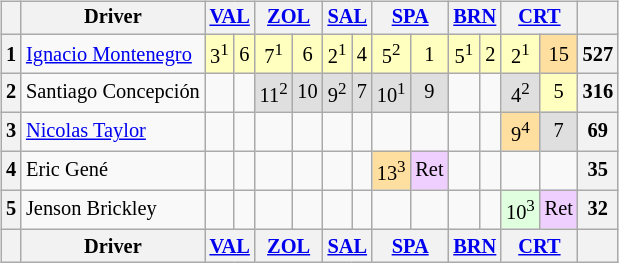<table>
<tr>
<td valign=top><br><table class="wikitable" align="left" style="font-size: 85%; text-align: center;" |>
<tr valign="top">
<th valign="middle"></th>
<th valign="middle">Driver</th>
<th colspan="2"><a href='#'>VAL</a><br></th>
<th colspan="2"><a href='#'>ZOL</a><br></th>
<th colspan="2"><a href='#'>SAL</a><br></th>
<th colspan="2"><a href='#'>SPA</a><br></th>
<th colspan="2"><a href='#'>BRN</a><br></th>
<th colspan="2"><a href='#'>CRT</a><br></th>
<th valign="middle">  </th>
</tr>
<tr>
<th>1</th>
<td align="left" nowrap=""> <a href='#'>Ignacio Montenegro</a></td>
<td style="background:#ffffbf;">3<sup>1</sup></td>
<td style="background:#ffffbf;">6</td>
<td style="background:#ffffbf;">7<sup>1</sup></td>
<td style="background:#ffffbf;">6</td>
<td style="background:#ffffbf;">2<sup>1</sup></td>
<td style="background:#ffffbf;">4</td>
<td style="background:#ffffbf;">5<sup>2</sup></td>
<td style="background:#ffffbf;">1</td>
<td style="background:#ffffbf;">5<sup>1</sup></td>
<td style="background:#ffffbf;">2</td>
<td style="background:#ffffbf;">2<sup>1</sup></td>
<td style="background:#ffdf9f;">15</td>
<th>527</th>
</tr>
<tr>
<th>2</th>
<td align="left" nowrap=""> Santiago Concepción</td>
<td></td>
<td></td>
<td style="background:#dfdfdf;">11<sup>2</sup></td>
<td style="background:#dfdfdf;">10</td>
<td style="background:#dfdfdf;">9<sup>2</sup></td>
<td style="background:#dfdfdf;">7</td>
<td style="background:#dfdfdf;">10<sup>1</sup></td>
<td style="background:#dfdfdf;">9</td>
<td></td>
<td></td>
<td style="background:#dfdfdf;">4<sup>2</sup></td>
<td style="background:#ffffbf;">5</td>
<th>316</th>
</tr>
<tr>
<th>3</th>
<td align="left"> <a href='#'>Nicolas Taylor</a></td>
<td></td>
<td></td>
<td></td>
<td></td>
<td></td>
<td></td>
<td></td>
<td></td>
<td></td>
<td></td>
<td style="background:#ffdf9f;">9<sup>4</sup></td>
<td style="background:#dfdfdf;">7</td>
<th>69</th>
</tr>
<tr>
<th>4</th>
<td align="left"> Eric Gené</td>
<td></td>
<td></td>
<td></td>
<td></td>
<td></td>
<td></td>
<td style="background:#ffdf9f;">13<sup>3</sup></td>
<td style="background:#efcfff;">Ret</td>
<td></td>
<td></td>
<td></td>
<td></td>
<th>35</th>
</tr>
<tr>
<th>5</th>
<td align="left"> Jenson Brickley</td>
<td></td>
<td></td>
<td></td>
<td></td>
<td></td>
<td></td>
<td></td>
<td></td>
<td></td>
<td></td>
<td style="background:#dfffdf;">10<sup>3</sup></td>
<td style="background:#efcfff;">Ret</td>
<th>32</th>
</tr>
<tr>
<th></th>
<th>Driver</th>
<th colspan="2"><a href='#'>VAL</a><br></th>
<th colspan="2"><a href='#'>ZOL</a><br></th>
<th colspan="2"><a href='#'>SAL</a><br></th>
<th colspan="2"><a href='#'>SPA</a><br></th>
<th colspan="2"><a href='#'>BRN</a><br></th>
<th colspan="2"><a href='#'>CRT</a><br></th>
<th></th>
</tr>
</table>
</td>
<td valign=top><br></td>
</tr>
</table>
